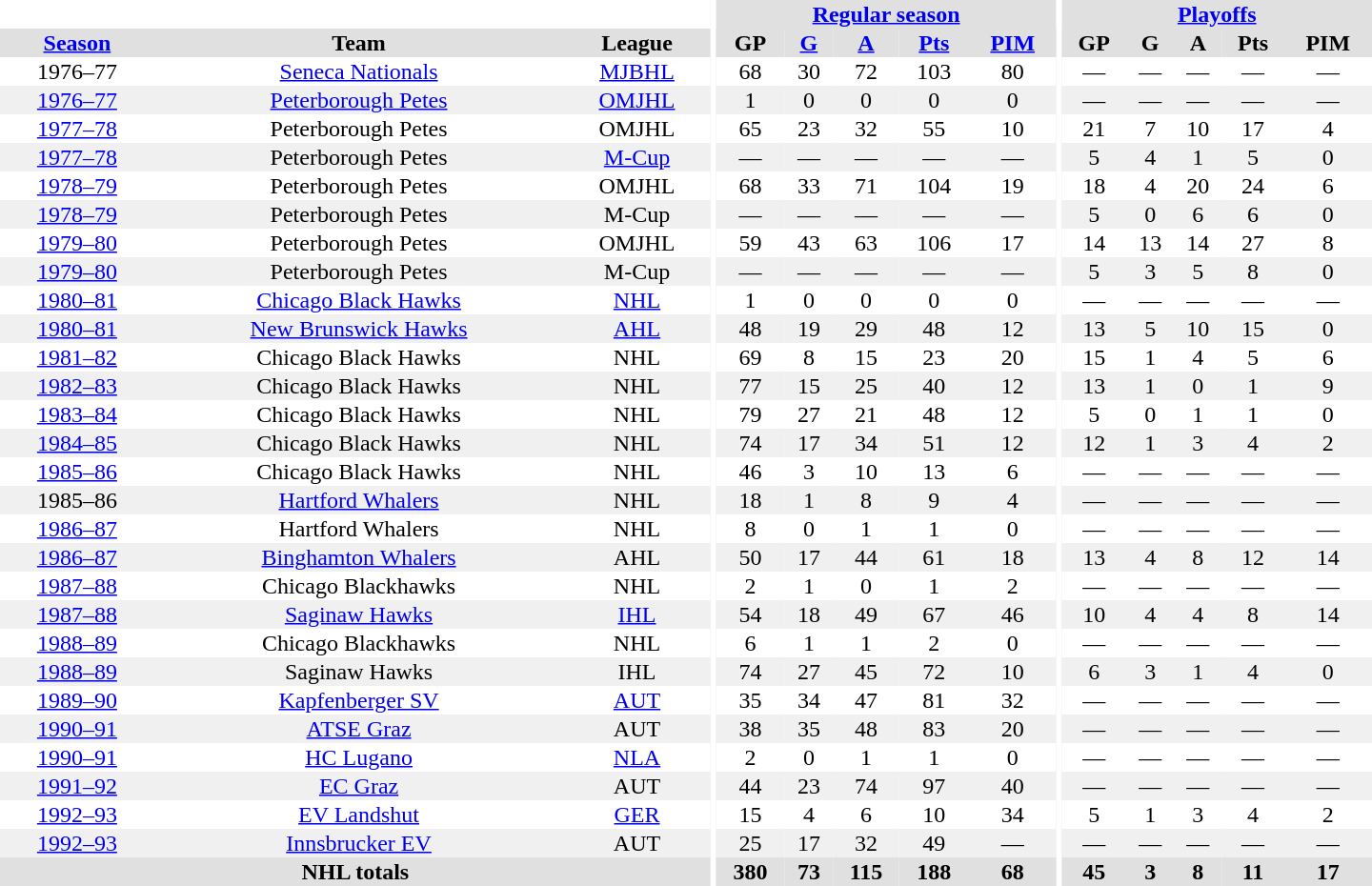<table border="0" cellpadding="1" cellspacing="0" style="text-align:center; width:60em">
<tr bgcolor="#e0e0e0">
<th colspan="3" bgcolor="#ffffff"></th>
<th rowspan="100" bgcolor="#ffffff"></th>
<th colspan="5"><a href='#'>Regular season</a></th>
<th rowspan="100" bgcolor="#ffffff"></th>
<th colspan="5"><a href='#'>Playoffs</a></th>
</tr>
<tr bgcolor="#e0e0e0">
<th><a href='#'>Season</a></th>
<th>Team</th>
<th>League</th>
<th>GP</th>
<th><a href='#'>G</a></th>
<th><a href='#'>A</a></th>
<th><a href='#'>Pts</a></th>
<th><a href='#'>PIM</a></th>
<th>GP</th>
<th>G</th>
<th>A</th>
<th>Pts</th>
<th>PIM</th>
</tr>
<tr>
<td>1976–77</td>
<td><a href='#'>Seneca Nationals</a></td>
<td><a href='#'>MJBHL</a></td>
<td>68</td>
<td>30</td>
<td>72</td>
<td>103</td>
<td>80</td>
<td>—</td>
<td>—</td>
<td>—</td>
<td>—</td>
<td>—</td>
</tr>
<tr bgcolor="#f0f0f0">
<td><a href='#'>1976–77</a></td>
<td><a href='#'>Peterborough Petes</a></td>
<td><a href='#'>OMJHL</a></td>
<td>1</td>
<td>0</td>
<td>0</td>
<td>0</td>
<td>0</td>
<td>—</td>
<td>—</td>
<td>—</td>
<td>—</td>
<td>—</td>
</tr>
<tr>
<td><a href='#'>1977–78</a></td>
<td>Peterborough Petes</td>
<td>OMJHL</td>
<td>65</td>
<td>23</td>
<td>32</td>
<td>55</td>
<td>10</td>
<td>21</td>
<td>7</td>
<td>10</td>
<td>17</td>
<td>4</td>
</tr>
<tr bgcolor="#f0f0f0">
<td><a href='#'>1977–78</a></td>
<td>Peterborough Petes</td>
<td><a href='#'>M-Cup</a></td>
<td>—</td>
<td>—</td>
<td>—</td>
<td>—</td>
<td>—</td>
<td>5</td>
<td>4</td>
<td>1</td>
<td>5</td>
<td>0</td>
</tr>
<tr>
<td><a href='#'>1978–79</a></td>
<td>Peterborough Petes</td>
<td>OMJHL</td>
<td>68</td>
<td>33</td>
<td>71</td>
<td>104</td>
<td>19</td>
<td>18</td>
<td>4</td>
<td>20</td>
<td>24</td>
<td>6</td>
</tr>
<tr bgcolor="#f0f0f0">
<td><a href='#'>1978–79</a></td>
<td>Peterborough Petes</td>
<td>M-Cup</td>
<td>—</td>
<td>—</td>
<td>—</td>
<td>—</td>
<td>—</td>
<td>5</td>
<td>0</td>
<td>6</td>
<td>6</td>
<td>0</td>
</tr>
<tr>
<td><a href='#'>1979–80</a></td>
<td>Peterborough Petes</td>
<td>OMJHL</td>
<td>59</td>
<td>43</td>
<td>63</td>
<td>106</td>
<td>17</td>
<td>14</td>
<td>13</td>
<td>14</td>
<td>27</td>
<td>8</td>
</tr>
<tr bgcolor="#f0f0f0">
<td><a href='#'>1979–80</a></td>
<td>Peterborough Petes</td>
<td>M-Cup</td>
<td>—</td>
<td>—</td>
<td>—</td>
<td>—</td>
<td>—</td>
<td>5</td>
<td>3</td>
<td>5</td>
<td>8</td>
<td>0</td>
</tr>
<tr>
<td><a href='#'>1980–81</a></td>
<td><a href='#'>Chicago Black Hawks</a></td>
<td><a href='#'>NHL</a></td>
<td>1</td>
<td>0</td>
<td>0</td>
<td>0</td>
<td>0</td>
<td>—</td>
<td>—</td>
<td>—</td>
<td>—</td>
<td>—</td>
</tr>
<tr bgcolor="#f0f0f0">
<td><a href='#'>1980–81</a></td>
<td><a href='#'>New Brunswick Hawks</a></td>
<td><a href='#'>AHL</a></td>
<td>48</td>
<td>19</td>
<td>29</td>
<td>48</td>
<td>12</td>
<td>13</td>
<td>5</td>
<td>10</td>
<td>15</td>
<td>0</td>
</tr>
<tr>
<td><a href='#'>1981–82</a></td>
<td>Chicago Black Hawks</td>
<td>NHL</td>
<td>69</td>
<td>8</td>
<td>15</td>
<td>23</td>
<td>20</td>
<td>15</td>
<td>1</td>
<td>4</td>
<td>5</td>
<td>6</td>
</tr>
<tr bgcolor="#f0f0f0">
<td><a href='#'>1982–83</a></td>
<td>Chicago Black Hawks</td>
<td>NHL</td>
<td>77</td>
<td>15</td>
<td>25</td>
<td>40</td>
<td>12</td>
<td>13</td>
<td>1</td>
<td>0</td>
<td>1</td>
<td>9</td>
</tr>
<tr>
<td><a href='#'>1983–84</a></td>
<td>Chicago Black Hawks</td>
<td>NHL</td>
<td>79</td>
<td>27</td>
<td>21</td>
<td>48</td>
<td>12</td>
<td>5</td>
<td>0</td>
<td>1</td>
<td>1</td>
<td>0</td>
</tr>
<tr bgcolor="#f0f0f0">
<td><a href='#'>1984–85</a></td>
<td>Chicago Black Hawks</td>
<td>NHL</td>
<td>74</td>
<td>17</td>
<td>34</td>
<td>51</td>
<td>12</td>
<td>12</td>
<td>1</td>
<td>3</td>
<td>4</td>
<td>2</td>
</tr>
<tr>
<td><a href='#'>1985–86</a></td>
<td>Chicago Black Hawks</td>
<td>NHL</td>
<td>46</td>
<td>3</td>
<td>10</td>
<td>13</td>
<td>6</td>
<td>—</td>
<td>—</td>
<td>—</td>
<td>—</td>
<td>—</td>
</tr>
<tr bgcolor="#f0f0f0">
<td>1985–86</td>
<td><a href='#'>Hartford Whalers</a></td>
<td>NHL</td>
<td>18</td>
<td>1</td>
<td>8</td>
<td>9</td>
<td>4</td>
<td>—</td>
<td>—</td>
<td>—</td>
<td>—</td>
<td>—</td>
</tr>
<tr>
<td><a href='#'>1986–87</a></td>
<td>Hartford Whalers</td>
<td>NHL</td>
<td>8</td>
<td>0</td>
<td>1</td>
<td>1</td>
<td>0</td>
<td>—</td>
<td>—</td>
<td>—</td>
<td>—</td>
<td>—</td>
</tr>
<tr bgcolor="#f0f0f0">
<td><a href='#'>1986–87</a></td>
<td><a href='#'>Binghamton Whalers</a></td>
<td>AHL</td>
<td>50</td>
<td>17</td>
<td>44</td>
<td>61</td>
<td>18</td>
<td>13</td>
<td>4</td>
<td>8</td>
<td>12</td>
<td>14</td>
</tr>
<tr>
<td><a href='#'>1987–88</a></td>
<td>Chicago Blackhawks</td>
<td>NHL</td>
<td>2</td>
<td>1</td>
<td>0</td>
<td>1</td>
<td>2</td>
<td>—</td>
<td>—</td>
<td>—</td>
<td>—</td>
<td>—</td>
</tr>
<tr bgcolor="#f0f0f0">
<td><a href='#'>1987–88</a></td>
<td><a href='#'>Saginaw Hawks</a></td>
<td><a href='#'>IHL</a></td>
<td>54</td>
<td>18</td>
<td>49</td>
<td>67</td>
<td>46</td>
<td>10</td>
<td>4</td>
<td>4</td>
<td>8</td>
<td>14</td>
</tr>
<tr>
<td><a href='#'>1988–89</a></td>
<td>Chicago Blackhawks</td>
<td>NHL</td>
<td>6</td>
<td>1</td>
<td>1</td>
<td>2</td>
<td>0</td>
<td>—</td>
<td>—</td>
<td>—</td>
<td>—</td>
<td>—</td>
</tr>
<tr bgcolor="#f0f0f0">
<td><a href='#'>1988–89</a></td>
<td>Saginaw Hawks</td>
<td>IHL</td>
<td>74</td>
<td>27</td>
<td>45</td>
<td>72</td>
<td>10</td>
<td>6</td>
<td>3</td>
<td>1</td>
<td>4</td>
<td>0</td>
</tr>
<tr>
<td><a href='#'>1989–90</a></td>
<td><a href='#'>Kapfenberger SV</a></td>
<td><a href='#'>AUT</a></td>
<td>35</td>
<td>34</td>
<td>47</td>
<td>81</td>
<td>32</td>
<td>—</td>
<td>—</td>
<td>—</td>
<td>—</td>
<td>—</td>
</tr>
<tr bgcolor="#f0f0f0">
<td><a href='#'>1990–91</a></td>
<td><a href='#'>ATSE Graz</a></td>
<td>AUT</td>
<td>38</td>
<td>35</td>
<td>48</td>
<td>83</td>
<td>20</td>
<td>—</td>
<td>—</td>
<td>—</td>
<td>—</td>
<td>—</td>
</tr>
<tr>
<td><a href='#'>1990–91</a></td>
<td><a href='#'>HC Lugano</a></td>
<td><a href='#'>NLA</a></td>
<td>2</td>
<td>0</td>
<td>1</td>
<td>1</td>
<td>0</td>
<td>—</td>
<td>—</td>
<td>—</td>
<td>—</td>
<td>—</td>
</tr>
<tr bgcolor="#f0f0f0">
<td><a href='#'>1991–92</a></td>
<td><a href='#'>EC Graz</a></td>
<td>AUT</td>
<td>44</td>
<td>23</td>
<td>74</td>
<td>97</td>
<td>40</td>
<td>—</td>
<td>—</td>
<td>—</td>
<td>—</td>
<td>—</td>
</tr>
<tr>
<td><a href='#'>1992–93</a></td>
<td><a href='#'>EV Landshut</a></td>
<td><a href='#'>GER</a></td>
<td>15</td>
<td>4</td>
<td>6</td>
<td>10</td>
<td>34</td>
<td>5</td>
<td>1</td>
<td>3</td>
<td>4</td>
<td>2</td>
</tr>
<tr bgcolor="#f0f0f0">
<td><a href='#'>1992–93</a></td>
<td><a href='#'>Innsbrucker EV</a></td>
<td>AUT</td>
<td>25</td>
<td>17</td>
<td>32</td>
<td>49</td>
<td>—</td>
<td>—</td>
<td>—</td>
<td>—</td>
<td>—</td>
<td>—</td>
</tr>
<tr bgcolor="#e0e0e0">
<th colspan="3">NHL totals</th>
<th>380</th>
<th>73</th>
<th>115</th>
<th>188</th>
<th>68</th>
<th>45</th>
<th>3</th>
<th>8</th>
<th>11</th>
<th>17</th>
</tr>
</table>
